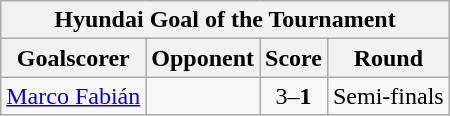<table class="wikitable" style="text-align:center">
<tr>
<th colspan=4>Hyundai Goal of the Tournament</th>
</tr>
<tr>
<th>Goalscorer</th>
<th>Opponent</th>
<th>Score</th>
<th>Round</th>
</tr>
<tr>
<td> <a href='#'>Marco Fabián</a></td>
<td></td>
<td>3–<strong>1</strong></td>
<td>Semi-finals</td>
</tr>
</table>
